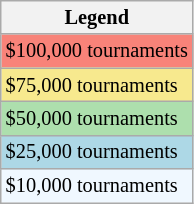<table class=wikitable style="font-size:85%">
<tr>
<th>Legend</th>
</tr>
<tr style="background:#f88379;">
<td>$100,000 tournaments</td>
</tr>
<tr style="background:#f7e98e;">
<td>$75,000 tournaments</td>
</tr>
<tr style="background:#addfad;">
<td>$50,000 tournaments</td>
</tr>
<tr style="background:lightblue;">
<td>$25,000 tournaments</td>
</tr>
<tr style="background:#f0f8ff;">
<td>$10,000 tournaments</td>
</tr>
</table>
